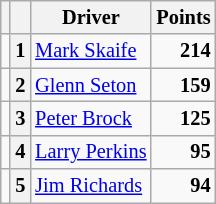<table class="wikitable" style="font-size: 85%;">
<tr>
<th></th>
<th></th>
<th>Driver</th>
<th>Points</th>
</tr>
<tr>
<td style="text-align:left;"></td>
<th>1</th>
<td> <a href='#'>Mark Skaife</a></td>
<td style="text-align:right;"><strong>214</strong></td>
</tr>
<tr>
<td style="text-align:left;"></td>
<th>2</th>
<td> <a href='#'>Glenn Seton</a></td>
<td style="text-align:right;"><strong>159</strong></td>
</tr>
<tr>
<td style="text-align:left;"></td>
<th>3</th>
<td> <a href='#'>Peter Brock</a></td>
<td style="text-align:right;"><strong>125</strong></td>
</tr>
<tr>
<td style="text-align:left;"></td>
<th>4</th>
<td> <a href='#'>Larry Perkins</a></td>
<td style="text-align:right;"><strong>95</strong></td>
</tr>
<tr>
<td style="text-align:left;"></td>
<th>5</th>
<td> <a href='#'>Jim Richards</a></td>
<td style="text-align:right;"><strong>94</strong></td>
</tr>
</table>
